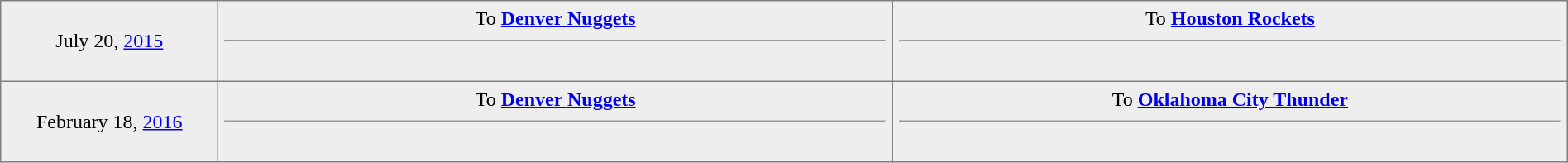<table border="1" style="border-collapse:collapse; text-align:center; width:100%;"  cellpadding="5">
<tr style="background:#eee;">
<td style="width:10%">July 20, <a href='#'>2015</a></td>
<td style="width:31%; vertical-align:top;">To <strong><a href='#'>Denver Nuggets</a></strong><hr><br></td>
<td style="width:31%; vertical-align:top;">To <strong><a href='#'>Houston Rockets</a></strong><hr><br></td>
</tr>
<tr style="background:#eee;">
<td style="width:10%">February 18, <a href='#'>2016</a></td>
<td style="width:31%; vertical-align:top;">To <strong><a href='#'>Denver Nuggets</a></strong><hr><br></td>
<td style="width:31%; vertical-align:top;">To <strong><a href='#'>Oklahoma City Thunder</a></strong><hr><br></td>
</tr>
</table>
